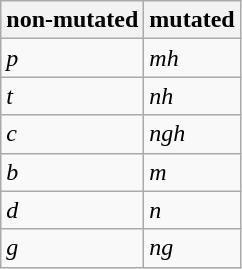<table class="wikitable">
<tr>
<th>non-mutated</th>
<th>mutated</th>
</tr>
<tr>
<td><em>p</em></td>
<td><em>mh</em></td>
</tr>
<tr>
<td><em>t</em></td>
<td><em>nh</em></td>
</tr>
<tr>
<td><em>c</em></td>
<td><em>ngh</em></td>
</tr>
<tr>
<td><em>b</em></td>
<td><em>m</em></td>
</tr>
<tr>
<td><em>d</em> </td>
<td><em>n</em></td>
</tr>
<tr>
<td><em>g</em></td>
<td><em>ng</em></td>
</tr>
</table>
